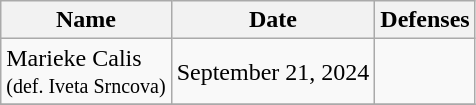<table class="wikitable">
<tr>
<th>Name</th>
<th>Date</th>
<th>Defenses</th>
</tr>
<tr>
<td align=left> Marieke Calis <br><small>(def. Iveta Srncova)</small></td>
<td align=center>September 21, 2024</td>
<td></td>
</tr>
<tr>
</tr>
</table>
